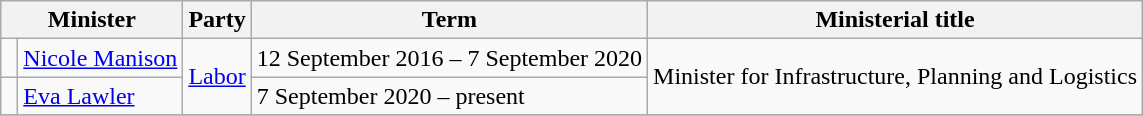<table class="sortable wikitable">
<tr>
<th colspan=2>Minister</th>
<th>Party</th>
<th>Term </th>
<th>Ministerial title</th>
</tr>
<tr>
<td> </td>
<td><a href='#'>Nicole Manison</a></td>
<td rowspan="2"><a href='#'>Labor</a></td>
<td>12 September 2016 – 7 September 2020</td>
<td rowspan="2">Minister for Infrastructure, Planning and Logistics</td>
</tr>
<tr>
<td> </td>
<td><a href='#'>Eva Lawler</a></td>
<td>7 September 2020 – present</td>
</tr>
<tr>
</tr>
</table>
